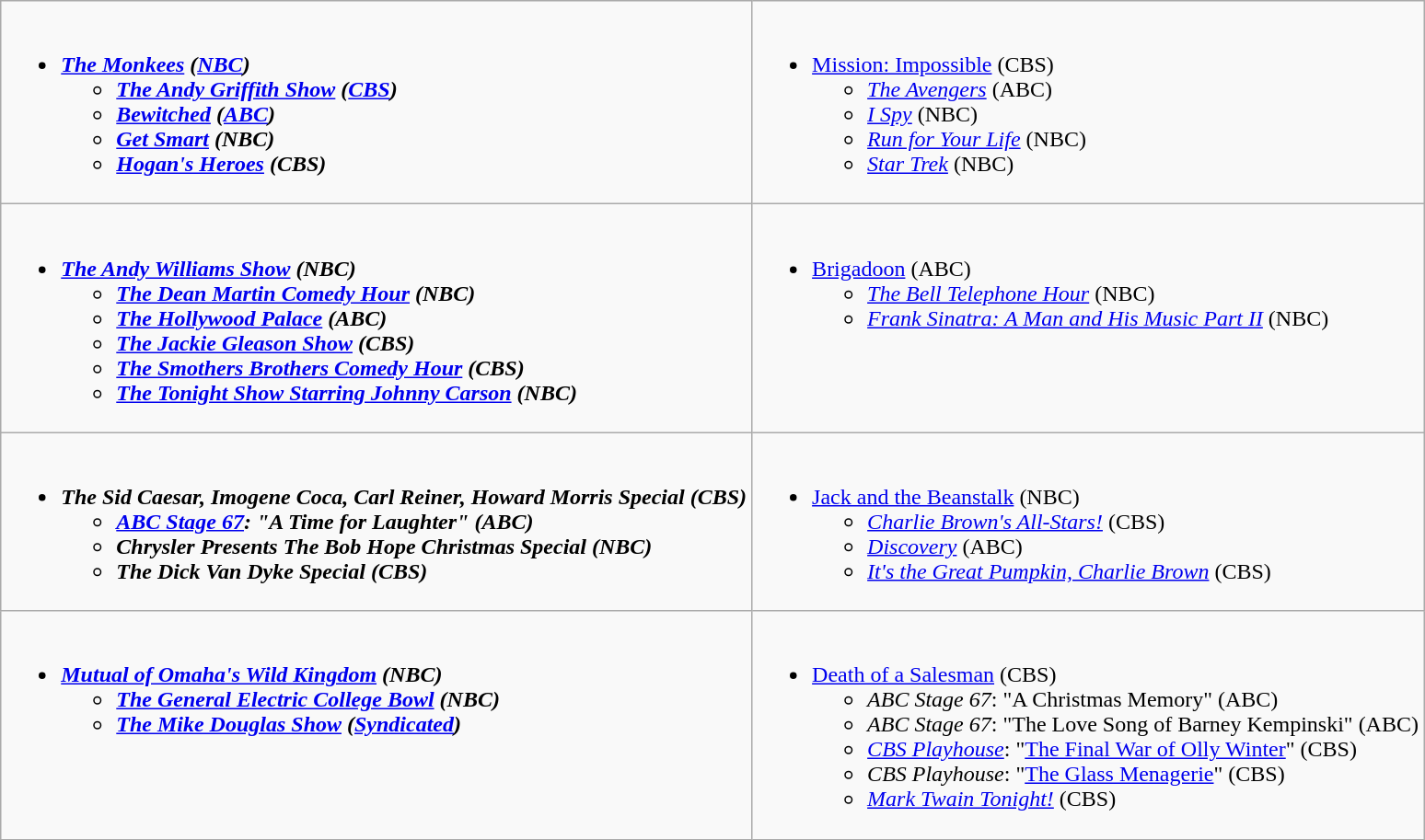<table class="wikitable">
<tr>
<td style="vertical-align:top;"><br><ul><li><strong><em><a href='#'>The Monkees</a><em> (<a href='#'>NBC</a>)<strong><ul><li></em><a href='#'>The Andy Griffith Show</a><em> (<a href='#'>CBS</a>)</li><li></em><a href='#'>Bewitched</a><em> (<a href='#'>ABC</a>)</li><li></em><a href='#'>Get Smart</a><em> (NBC)</li><li></em><a href='#'>Hogan's Heroes</a><em> (CBS)</li></ul></li></ul></td>
<td style="vertical-align:top;"><br><ul><li></em></strong><a href='#'>Mission: Impossible</a></em> (CBS)</strong><ul><li><em><a href='#'>The Avengers</a></em> (ABC)</li><li><em><a href='#'>I Spy</a></em> (NBC)</li><li><em><a href='#'>Run for Your Life</a></em> (NBC)</li><li><em><a href='#'>Star Trek</a></em> (NBC)</li></ul></li></ul></td>
</tr>
<tr>
<td style="vertical-align:top;"><br><ul><li><strong><em><a href='#'>The Andy Williams Show</a><em> (NBC)<strong><ul><li></em><a href='#'>The Dean Martin Comedy Hour</a><em> (NBC)</li><li></em><a href='#'>The Hollywood Palace</a><em> (ABC)</li><li></em><a href='#'>The Jackie Gleason Show</a><em> (CBS)</li><li></em><a href='#'>The Smothers Brothers Comedy Hour</a><em> (CBS)</li><li></em><a href='#'>The Tonight Show Starring Johnny Carson</a><em> (NBC)</li></ul></li></ul></td>
<td style="vertical-align:top;"><br><ul><li></em></strong><a href='#'>Brigadoon</a></em> (ABC)</strong><ul><li><em><a href='#'>The Bell Telephone Hour</a></em> (NBC)</li><li><em><a href='#'>Frank Sinatra: A Man and His Music Part II</a></em> (NBC)</li></ul></li></ul></td>
</tr>
<tr>
<td style="vertical-align:top;"><br><ul><li><strong><em>The Sid Caesar, Imogene Coca, Carl Reiner, Howard Morris Special<em> (CBS)<strong><ul><li></em><a href='#'>ABC Stage 67</a><em>: "A Time for Laughter" (ABC)</li><li></em>Chrysler Presents The Bob Hope Christmas Special<em> (NBC)</li><li></em>The Dick Van Dyke Special<em> (CBS)</li></ul></li></ul></td>
<td style="vertical-align:top;"><br><ul><li></em></strong><a href='#'>Jack and the Beanstalk</a></em> (NBC)</strong><ul><li><em><a href='#'>Charlie Brown's All-Stars!</a></em> (CBS)</li><li><em><a href='#'>Discovery</a></em> (ABC)</li><li><em><a href='#'>It's the Great Pumpkin, Charlie Brown</a></em> (CBS)</li></ul></li></ul></td>
</tr>
<tr>
<td style="vertical-align:top;"><br><ul><li><strong><em><a href='#'>Mutual of Omaha's Wild Kingdom</a><em> (NBC)<strong><ul><li></em><a href='#'>The General Electric College Bowl</a><em> (NBC)</li><li></em><a href='#'>The Mike Douglas Show</a><em> (<a href='#'>Syndicated</a>)</li></ul></li></ul></td>
<td style="vertical-align:top;"><br><ul><li></em></strong><a href='#'>Death of a Salesman</a></em> (CBS)</strong><ul><li><em>ABC Stage 67</em>: "A Christmas Memory" (ABC)</li><li><em>ABC Stage 67</em>: "The Love Song of Barney Kempinski" (ABC)</li><li><em><a href='#'>CBS Playhouse</a></em>: "<a href='#'>The Final War of Olly Winter</a>" (CBS)</li><li><em>CBS Playhouse</em>: "<a href='#'>The Glass Menagerie</a>" (CBS)</li><li><em><a href='#'>Mark Twain Tonight!</a></em> (CBS)</li></ul></li></ul></td>
</tr>
</table>
